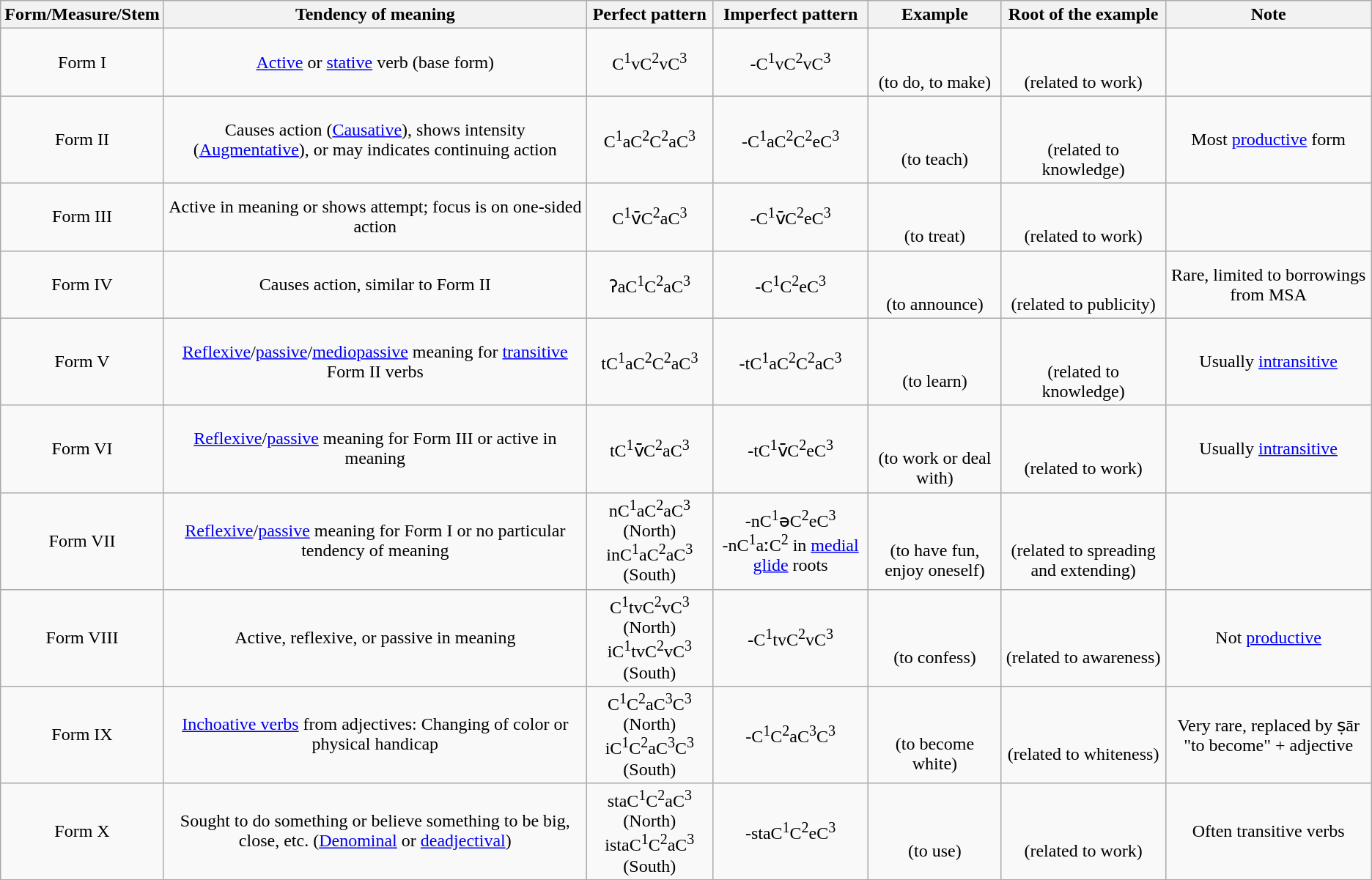<table class="wikitable" style="text-align:center;">
<tr>
<th>Form/Measure/Stem</th>
<th>Tendency of meaning</th>
<th>Perfect pattern</th>
<th>Imperfect pattern</th>
<th>Example</th>
<th>Root of the example</th>
<th>Note</th>
</tr>
<tr>
<td>Form I</td>
<td><a href='#'>Active</a> or <a href='#'>stative</a> verb (base form)</td>
<td>C<sup>1</sup>vC<sup>2</sup>vC<sup>3</sup></td>
<td>-C<sup>1</sup>vC<sup>2</sup>vC<sup>3</sup></td>
<td><br> <br> (to do, to make)</td>
<td><br> <br> (related to work)</td>
<td></td>
</tr>
<tr>
<td>Form II</td>
<td>Causes action (<a href='#'>Causative</a>), shows intensity (<a href='#'>Augmentative</a>), or may indicates continuing action</td>
<td>C<sup>1</sup>aC<sup>2</sup>C<sup>2</sup>aC<sup>3</sup></td>
<td>-C<sup>1</sup>aC<sup>2</sup>C<sup>2</sup>eC<sup>3</sup></td>
<td><br> <br> (to teach)</td>
<td><br> <br> (related to knowledge)</td>
<td>Most <a href='#'>productive</a> form</td>
</tr>
<tr>
<td>Form III</td>
<td>Active in meaning or shows attempt; focus is on one-sided action</td>
<td>C<sup>1</sup>v̄C<sup>2</sup>aC<sup>3</sup></td>
<td>-C<sup>1</sup>v̄C<sup>2</sup>eC<sup>3</sup></td>
<td><br> <br> (to treat)</td>
<td><br> <br> (related to work)</td>
<td></td>
</tr>
<tr>
<td>Form IV</td>
<td>Causes action, similar to Form II</td>
<td>ʔaC<sup>1</sup>C<sup>2</sup>aC<sup>3</sup></td>
<td>-C<sup>1</sup>C<sup>2</sup>eC<sup>3</sup></td>
<td><br> <br> (to announce)</td>
<td><br> <br> (related to publicity)</td>
<td>Rare, limited to borrowings from MSA</td>
</tr>
<tr>
<td>Form V</td>
<td><a href='#'>Reflexive</a>/<a href='#'>passive</a>/<a href='#'>mediopassive</a> meaning for <a href='#'>transitive</a> Form II verbs</td>
<td>tC<sup>1</sup>aC<sup>2</sup>C<sup>2</sup>aC<sup>3</sup></td>
<td>-tC<sup>1</sup>aC<sup>2</sup>C<sup>2</sup>aC<sup>3</sup></td>
<td><br> <br> (to learn)</td>
<td><br> <br> (related to knowledge)</td>
<td>Usually <a href='#'>intransitive</a></td>
</tr>
<tr>
<td>Form VI</td>
<td><a href='#'>Reflexive</a>/<a href='#'>passive</a> meaning for Form III or active in meaning</td>
<td>tC<sup>1</sup>v̄C<sup>2</sup>aC<sup>3</sup></td>
<td>-tC<sup>1</sup>v̄C<sup>2</sup>eC<sup>3</sup></td>
<td><br> <br> (to work or deal with)</td>
<td><br> <br> (related to work)</td>
<td>Usually <a href='#'>intransitive</a></td>
</tr>
<tr>
<td>Form VII</td>
<td><a href='#'>Reflexive</a>/<a href='#'>passive</a> meaning for Form I or no particular tendency of meaning</td>
<td>nC<sup>1</sup>aC<sup>2</sup>aC<sup>3</sup> (North)<br> inC<sup>1</sup>aC<sup>2</sup>aC<sup>3</sup> (South)</td>
<td>-nC<sup>1</sup>ǝC<sup>2</sup>eC<sup>3</sup><br>-nC<sup>1</sup>aːC<sup>2</sup> in <a href='#'>medial glide</a> roots</td>
<td><br> <br> (to have fun, enjoy oneself)</td>
<td><br> <br> (related to spreading and extending)</td>
<td></td>
</tr>
<tr>
<td>Form VIII</td>
<td>Active, reflexive, or passive in meaning</td>
<td>C<sup>1</sup>tvC<sup>2</sup>vC<sup>3</sup> (North)<br> iC<sup>1</sup>tvC<sup>2</sup>vC<sup>3</sup> (South)</td>
<td>-C<sup>1</sup>tvC<sup>2</sup>vC<sup>3</sup></td>
<td><br> <br> (to confess)</td>
<td><br> <br> (related to awareness)</td>
<td>Not <a href='#'>productive</a></td>
</tr>
<tr>
<td>Form IX</td>
<td><a href='#'>Inchoative verbs</a> from adjectives: Changing of color or physical handicap</td>
<td>C<sup>1</sup>C<sup>2</sup>aC<sup>3</sup>C<sup>3</sup> (North)<br> iC<sup>1</sup>C<sup>2</sup>aC<sup>3</sup>C<sup>3</sup> (South)</td>
<td>-C<sup>1</sup>C<sup>2</sup>aC<sup>3</sup>C<sup>3</sup></td>
<td><br> <br> (to become white)</td>
<td><br> <br> (related to whiteness)</td>
<td>Very rare, replaced by ṣār "to become" + adjective</td>
</tr>
<tr>
<td>Form X</td>
<td>Sought to do something or believe something to be big, close, etc. (<a href='#'>Denominal</a> or <a href='#'>deadjectival</a>)</td>
<td>staC<sup>1</sup>C<sup>2</sup>aC<sup>3</sup> (North)<br> istaC<sup>1</sup>C<sup>2</sup>aC<sup>3</sup> (South)</td>
<td>-staC<sup>1</sup>C<sup>2</sup>eC<sup>3</sup></td>
<td><br> <br> (to use)</td>
<td><br> <br> (related to work)</td>
<td>Often transitive verbs</td>
</tr>
</table>
